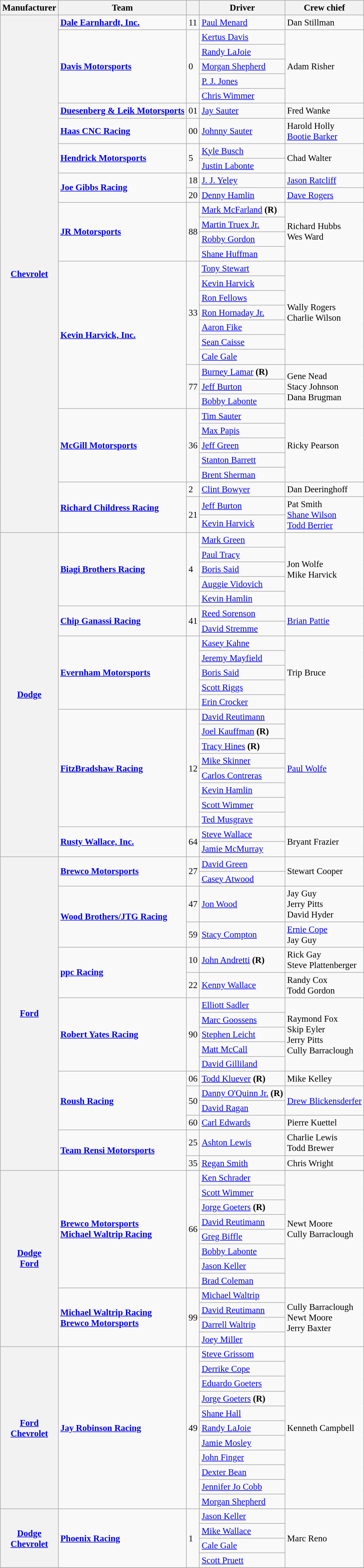<table class="wikitable" style="font-size: 95%;">
<tr>
<th>Manufacturer</th>
<th>Team</th>
<th></th>
<th>Driver</th>
<th>Crew chief</th>
</tr>
<tr>
<th rowspan=34><a href='#'>Chevrolet</a></th>
<td><strong><a href='#'>Dale Earnhardt, Inc.</a></strong></td>
<td>11</td>
<td><a href='#'>Paul Menard</a></td>
<td>Dan Stillman</td>
</tr>
<tr>
<td rowspan=5><strong><a href='#'>Davis Motorsports</a></strong></td>
<td rowspan=5>0</td>
<td><a href='#'>Kertus Davis</a> <small></small></td>
<td rowspan=5>Adam Risher</td>
</tr>
<tr>
<td><a href='#'>Randy LaJoie</a> <small></small></td>
</tr>
<tr>
<td><a href='#'>Morgan Shepherd</a> <small></small></td>
</tr>
<tr>
<td><a href='#'>P. J. Jones</a> <small></small></td>
</tr>
<tr>
<td><a href='#'>Chris Wimmer</a> <small></small></td>
</tr>
<tr>
<td><strong><a href='#'>Duesenberg & Leik Motorsports</a></strong></td>
<td>01</td>
<td><a href='#'>Jay Sauter</a></td>
<td>Fred Wanke</td>
</tr>
<tr>
<td><strong><a href='#'>Haas CNC Racing</a></strong></td>
<td>00</td>
<td><a href='#'>Johnny Sauter</a></td>
<td>Harold Holly <small></small> <br> <a href='#'>Bootie Barker</a> <small></small></td>
</tr>
<tr>
<td rowspan=2><strong><a href='#'>Hendrick Motorsports</a></strong></td>
<td rowspan=2>5</td>
<td><a href='#'>Kyle Busch</a> <small></small></td>
<td rowspan=2>Chad Walter</td>
</tr>
<tr>
<td><a href='#'>Justin Labonte</a> <small></small></td>
</tr>
<tr>
<td rowspan=2><strong><a href='#'>Joe Gibbs Racing</a></strong></td>
<td>18</td>
<td><a href='#'>J. J. Yeley</a></td>
<td><a href='#'>Jason Ratcliff</a></td>
</tr>
<tr>
<td>20</td>
<td><a href='#'>Denny Hamlin</a></td>
<td><a href='#'>Dave Rogers</a></td>
</tr>
<tr>
<td rowspan=4><strong><a href='#'>JR Motorsports</a></strong></td>
<td rowspan=4>88</td>
<td><a href='#'>Mark McFarland</a> <strong>(R)</strong> <small></small></td>
<td rowspan=4>Richard Hubbs <br> Wes Ward</td>
</tr>
<tr>
<td><a href='#'>Martin Truex Jr.</a> <small></small></td>
</tr>
<tr>
<td><a href='#'>Robby Gordon</a> <small></small></td>
</tr>
<tr>
<td><a href='#'>Shane Huffman</a> <small></small></td>
</tr>
<tr>
<td rowspan=10><strong><a href='#'>Kevin Harvick, Inc.</a></strong></td>
<td rowspan=7>33</td>
<td><a href='#'>Tony Stewart</a> <small></small></td>
<td rowspan=7>Wally Rogers <br> Charlie Wilson</td>
</tr>
<tr>
<td><a href='#'>Kevin Harvick</a> <small></small></td>
</tr>
<tr>
<td><a href='#'>Ron Fellows</a> <small></small></td>
</tr>
<tr>
<td><a href='#'>Ron Hornaday Jr.</a> <small></small></td>
</tr>
<tr>
<td><a href='#'>Aaron Fike</a> <small></small></td>
</tr>
<tr>
<td><a href='#'>Sean Caisse</a> <small></small></td>
</tr>
<tr>
<td><a href='#'>Cale Gale</a> <small></small></td>
</tr>
<tr>
<td rowspan=3>77</td>
<td><a href='#'>Burney Lamar</a> <strong>(R)</strong> <small></small></td>
<td rowspan=3>Gene Nead <br> Stacy Johnson <br> Dana Brugman</td>
</tr>
<tr>
<td><a href='#'>Jeff Burton</a> <small></small></td>
</tr>
<tr>
<td><a href='#'>Bobby Labonte</a> <small></small></td>
</tr>
<tr>
<td rowspan=5><strong><a href='#'>McGill Motorsports</a></strong></td>
<td rowspan=5>36</td>
<td><a href='#'>Tim Sauter</a> <small></small></td>
<td rowspan=5>Ricky Pearson</td>
</tr>
<tr>
<td><a href='#'>Max Papis</a> <small></small></td>
</tr>
<tr>
<td><a href='#'>Jeff Green</a> <small></small></td>
</tr>
<tr>
<td><a href='#'>Stanton Barrett</a> <small></small></td>
</tr>
<tr>
<td><a href='#'>Brent Sherman</a> <small></small></td>
</tr>
<tr>
<td rowspan=3><strong><a href='#'>Richard Childress Racing</a></strong></td>
<td>2</td>
<td><a href='#'>Clint Bowyer</a></td>
<td>Dan Deeringhoff</td>
</tr>
<tr>
<td rowspan=2>21</td>
<td><a href='#'>Jeff Burton</a> <small></small></td>
<td rowspan=2>Pat Smith <br> <a href='#'>Shane Wilson</a> <br> <a href='#'>Todd Berrier</a> <small></small></td>
</tr>
<tr>
<td><a href='#'>Kevin Harvick</a> <small></small></td>
</tr>
<tr>
<th rowspan=22><a href='#'>Dodge</a></th>
<td rowspan=5><strong><a href='#'>Biagi Brothers Racing</a></strong></td>
<td rowspan=5>4</td>
<td><a href='#'>Mark Green</a> <small></small></td>
<td rowspan=5>Jon Wolfe <small></small> <br> Mike Harvick <small></small></td>
</tr>
<tr>
<td><a href='#'>Paul Tracy</a> <small></small></td>
</tr>
<tr>
<td><a href='#'>Boris Said</a> <small></small></td>
</tr>
<tr>
<td><a href='#'>Auggie Vidovich</a> <small></small></td>
</tr>
<tr>
<td><a href='#'>Kevin Hamlin</a> <small></small></td>
</tr>
<tr>
<td rowspan=2><strong><a href='#'>Chip Ganassi Racing</a></strong></td>
<td rowspan=2>41</td>
<td><a href='#'>Reed Sorenson</a> <small></small></td>
<td rowspan=2><a href='#'>Brian Pattie</a></td>
</tr>
<tr>
<td><a href='#'>David Stremme</a> <small></small></td>
</tr>
<tr>
<td rowspan=5><strong><a href='#'>Evernham Motorsports</a></strong></td>
<td rowspan=5></td>
<td><a href='#'>Kasey Kahne</a> <small></small></td>
<td rowspan=5>Trip Bruce</td>
</tr>
<tr>
<td><a href='#'>Jeremy Mayfield</a> <small></small></td>
</tr>
<tr>
<td><a href='#'>Boris Said</a> <small></small></td>
</tr>
<tr>
<td><a href='#'>Scott Riggs</a> <small></small></td>
</tr>
<tr>
<td><a href='#'>Erin Crocker</a> <small></small></td>
</tr>
<tr>
<td rowspan=8><strong><a href='#'>FitzBradshaw Racing</a></strong></td>
<td rowspan=8>12</td>
<td><a href='#'>David Reutimann</a> <small></small></td>
<td rowspan=8><a href='#'>Paul Wolfe</a></td>
</tr>
<tr>
<td><a href='#'>Joel Kauffman</a> <strong>(R)</strong> <small></small></td>
</tr>
<tr>
<td><a href='#'>Tracy Hines</a> <strong>(R)</strong> <small></small></td>
</tr>
<tr>
<td><a href='#'>Mike Skinner</a> <small></small></td>
</tr>
<tr>
<td><a href='#'>Carlos Contreras</a> <small></small></td>
</tr>
<tr>
<td><a href='#'>Kevin Hamlin</a> <small></small></td>
</tr>
<tr>
<td><a href='#'>Scott Wimmer</a> <small></small></td>
</tr>
<tr>
<td><a href='#'>Ted Musgrave</a> <small></small></td>
</tr>
<tr>
<td rowspan=2><strong><a href='#'>Rusty Wallace, Inc.</a></strong></td>
<td rowspan=2>64</td>
<td><a href='#'>Steve Wallace</a> <small></small></td>
<td rowspan=2>Bryant Frazier</td>
</tr>
<tr>
<td><a href='#'>Jamie McMurray</a> <small></small></td>
</tr>
<tr>
<th rowspan=17><a href='#'>Ford</a></th>
<td rowspan=2><strong><a href='#'>Brewco Motorsports</a></strong></td>
<td rowspan=2>27</td>
<td><a href='#'>David Green</a> <small></small></td>
<td rowspan=2>Stewart Cooper</td>
</tr>
<tr>
<td><a href='#'>Casey Atwood</a> <small></small></td>
</tr>
<tr>
<td rowspan=2><strong><a href='#'>Wood Brothers/JTG Racing</a></strong></td>
<td>47</td>
<td><a href='#'>Jon Wood</a></td>
<td>Jay Guy <small></small> <br> Jerry Pitts <small></small> <br> David Hyder <small></small></td>
</tr>
<tr>
<td>59</td>
<td><a href='#'>Stacy Compton</a></td>
<td><a href='#'>Ernie Cope</a> <small></small> <br> Jay Guy <small></small></td>
</tr>
<tr>
<td rowspan=2><strong><a href='#'>ppc Racing</a></strong></td>
<td>10</td>
<td><a href='#'>John Andretti</a> <strong>(R)</strong></td>
<td>Rick Gay <small></small> <br> Steve Plattenberger <small></small></td>
</tr>
<tr>
<td>22</td>
<td><a href='#'>Kenny Wallace</a></td>
<td>Randy Cox <small></small> <br> Todd Gordon <small></small></td>
</tr>
<tr>
<td rowspan=5><strong><a href='#'>Robert Yates Racing</a></strong></td>
<td rowspan=5>90</td>
<td><a href='#'>Elliott Sadler</a> <small></small></td>
<td rowspan=5>Raymond Fox <small></small> <br> Skip Eyler <small></small> <br> Jerry Pitts <small></small> <br> Cully Barraclough <small></small></td>
</tr>
<tr>
<td><a href='#'>Marc Goossens</a> <small></small></td>
</tr>
<tr>
<td><a href='#'>Stephen Leicht</a> <small></small></td>
</tr>
<tr>
<td><a href='#'>Matt McCall</a> <small></small></td>
</tr>
<tr>
<td><a href='#'>David Gilliland</a> <small></small></td>
</tr>
<tr>
<td rowspan=4><strong><a href='#'>Roush Racing</a></strong></td>
<td>06</td>
<td><a href='#'>Todd Kluever</a> <strong>(R)</strong></td>
<td>Mike Kelley</td>
</tr>
<tr>
<td rowspan=2>50</td>
<td><a href='#'>Danny O'Quinn Jr.</a> <strong>(R)</strong> <small></small></td>
<td rowspan=2><a href='#'>Drew Blickensderfer</a></td>
</tr>
<tr>
<td><a href='#'>David Ragan</a> <small></small></td>
</tr>
<tr>
<td>60</td>
<td><a href='#'>Carl Edwards</a></td>
<td>Pierre Kuettel</td>
</tr>
<tr>
<td rowspan=2><strong><a href='#'>Team Rensi Motorsports</a></strong></td>
<td>25</td>
<td><a href='#'>Ashton Lewis</a></td>
<td>Charlie Lewis <small></small> <br> Todd Brewer <small></small></td>
</tr>
<tr>
<td>35</td>
<td><a href='#'>Regan Smith</a></td>
<td>Chris Wright</td>
</tr>
<tr>
<th rowspan=13><a href='#'>Dodge</a><br> <a href='#'>Ford</a></th>
<td rowspan=9><strong><a href='#'>Brewco Motorsports</a></strong> <small></small> <br> <strong><a href='#'>Michael Waltrip Racing</a></strong> <small></small> </td>
</tr>
<tr>
<td rowspan=8>66</td>
<td><a href='#'>Ken Schrader</a> <small></small></td>
<td rowspan=8>Newt Moore <small></small> <br> Cully Barraclough <small></small></td>
</tr>
<tr>
<td><a href='#'>Scott Wimmer</a> <small></small></td>
</tr>
<tr>
<td><a href='#'>Jorge Goeters</a>  <strong>(R)</strong> <small></small></td>
</tr>
<tr>
<td><a href='#'>David Reutimann</a> <small></small></td>
</tr>
<tr>
<td><a href='#'>Greg Biffle</a> <small></small></td>
</tr>
<tr>
<td><a href='#'>Bobby Labonte</a> <small></small></td>
</tr>
<tr>
<td><a href='#'>Jason Keller</a> <small></small></td>
</tr>
<tr>
<td><a href='#'>Brad Coleman</a> <small></small></td>
</tr>
<tr>
<td rowspan=4><strong><a href='#'>Michael Waltrip Racing</a></strong> <small></small> <br> <strong><a href='#'>Brewco Motorsports</a></strong> <small></small> </td>
<td rowspan=4>99</td>
<td><a href='#'>Michael Waltrip</a> <small></small></td>
<td rowspan=4>Cully Barraclough <small></small> <br> Newt Moore <small></small> <br> Jerry Baxter <small></small></td>
</tr>
<tr>
<td><a href='#'>David Reutimann</a> <small></small></td>
</tr>
<tr>
<td><a href='#'>Darrell Waltrip</a> <small></small></td>
</tr>
<tr>
<td><a href='#'>Joey Miller</a> <small></small></td>
</tr>
<tr>
<th rowspan=11><a href='#'>Ford</a><br> <a href='#'>Chevrolet</a></th>
<td rowspan=11><strong><a href='#'>Jay Robinson Racing</a></strong> </td>
<td rowspan=11>49</td>
<td><a href='#'>Steve Grissom</a> <small></small></td>
<td rowspan=11>Kenneth Campbell</td>
</tr>
<tr>
<td><a href='#'>Derrike Cope</a> <small></small></td>
</tr>
<tr>
<td><a href='#'>Eduardo Goeters</a> <small></small></td>
</tr>
<tr>
<td><a href='#'>Jorge Goeters</a> <strong>(R)</strong> <small></small></td>
</tr>
<tr>
<td><a href='#'>Shane Hall</a> <small></small></td>
</tr>
<tr>
<td><a href='#'>Randy LaJoie</a> <small></small></td>
</tr>
<tr>
<td><a href='#'>Jamie Mosley</a> <small></small></td>
</tr>
<tr>
<td><a href='#'>John Finger</a> <small></small></td>
</tr>
<tr>
<td><a href='#'>Dexter Bean</a> <small></small></td>
</tr>
<tr>
<td><a href='#'>Jennifer Jo Cobb</a> <small></small></td>
</tr>
<tr>
<td><a href='#'>Morgan Shepherd</a> <small></small></td>
</tr>
<tr>
<th rowspan=4><a href='#'>Dodge</a><br> <a href='#'>Chevrolet</a></th>
<td rowspan=4><strong><a href='#'>Phoenix Racing</a></strong></td>
<td rowspan=4>1</td>
<td><a href='#'>Jason Keller</a> <small></small></td>
<td rowspan=4>Marc Reno</td>
</tr>
<tr>
<td><a href='#'>Mike Wallace</a> <small></small></td>
</tr>
<tr>
<td><a href='#'>Cale Gale</a> <small></small></td>
</tr>
<tr>
<td><a href='#'>Scott Pruett</a> <small></small></td>
</tr>
<tr>
</tr>
</table>
